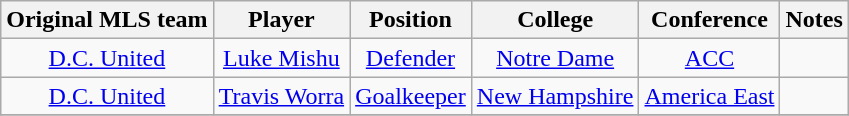<table class="wikitable sortable" style="text-align:center">
<tr>
<th>Original MLS team</th>
<th>Player</th>
<th>Position</th>
<th>College</th>
<th>Conference</th>
<th>Notes</th>
</tr>
<tr>
<td><a href='#'>D.C. United</a></td>
<td><a href='#'>Luke Mishu</a></td>
<td><a href='#'>Defender</a></td>
<td><a href='#'>Notre Dame</a></td>
<td><a href='#'>ACC</a></td>
<td></td>
</tr>
<tr>
<td><a href='#'>D.C. United</a></td>
<td><a href='#'>Travis Worra</a></td>
<td><a href='#'>Goalkeeper</a></td>
<td><a href='#'>New Hampshire</a></td>
<td><a href='#'>America East</a></td>
<td></td>
</tr>
<tr>
</tr>
</table>
